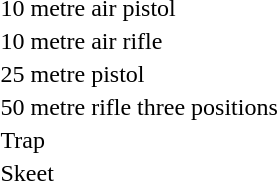<table>
<tr>
<td>10 metre air pistol <br></td>
<td></td>
<td></td>
<td></td>
</tr>
<tr>
<td>10 metre air rifle <br></td>
<td></td>
<td></td>
<td></td>
</tr>
<tr>
<td>25 metre pistol <br></td>
<td></td>
<td></td>
<td></td>
</tr>
<tr>
<td>50 metre rifle three positions<br></td>
<td></td>
<td></td>
<td></td>
</tr>
<tr>
<td>Trap <br></td>
<td></td>
<td></td>
<td></td>
</tr>
<tr>
<td>Skeet <br></td>
<td></td>
<td></td>
<td></td>
</tr>
</table>
